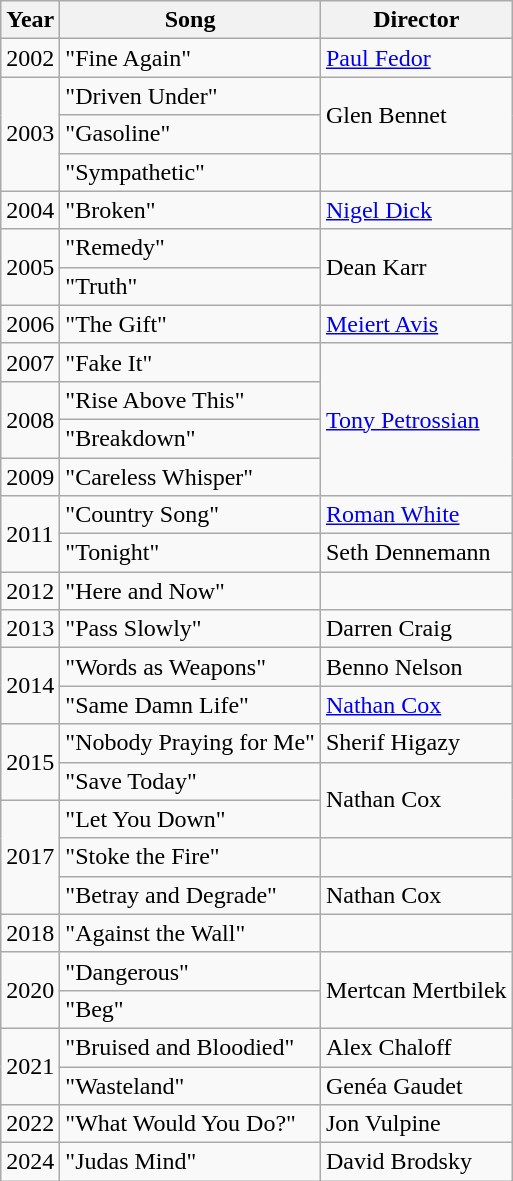<table class="wikitable">
<tr>
<th>Year</th>
<th>Song</th>
<th>Director</th>
</tr>
<tr>
<td>2002</td>
<td>"Fine Again"</td>
<td><a href='#'>Paul Fedor</a></td>
</tr>
<tr>
<td rowspan="3">2003</td>
<td>"Driven Under"</td>
<td rowspan="2">Glen Bennet</td>
</tr>
<tr>
<td>"Gasoline"</td>
</tr>
<tr>
<td>"Sympathetic"</td>
<td></td>
</tr>
<tr>
<td>2004</td>
<td>"Broken" </td>
<td><a href='#'>Nigel Dick</a></td>
</tr>
<tr>
<td rowspan="2">2005</td>
<td>"Remedy"</td>
<td rowspan="2">Dean Karr</td>
</tr>
<tr>
<td>"Truth"</td>
</tr>
<tr>
<td>2006</td>
<td>"The Gift"</td>
<td><a href='#'>Meiert Avis</a></td>
</tr>
<tr>
<td>2007</td>
<td>"Fake It"</td>
<td rowspan="4"><a href='#'>Tony Petrossian</a></td>
</tr>
<tr>
<td rowspan="2">2008</td>
<td>"Rise Above This"</td>
</tr>
<tr>
<td>"Breakdown"</td>
</tr>
<tr>
<td>2009</td>
<td>"Careless Whisper"</td>
</tr>
<tr>
<td rowspan="2">2011</td>
<td>"Country Song"</td>
<td><a href='#'>Roman White</a></td>
</tr>
<tr>
<td>"Tonight"</td>
<td>Seth Dennemann</td>
</tr>
<tr>
<td>2012</td>
<td>"Here and Now"</td>
<td></td>
</tr>
<tr>
<td>2013</td>
<td>"Pass Slowly"</td>
<td>Darren Craig</td>
</tr>
<tr>
<td rowspan="2">2014</td>
<td>"Words as Weapons"</td>
<td>Benno Nelson</td>
</tr>
<tr>
<td>"Same Damn Life"</td>
<td><a href='#'>Nathan Cox</a></td>
</tr>
<tr>
<td rowspan="2">2015</td>
<td>"Nobody Praying for Me"</td>
<td>Sherif Higazy</td>
</tr>
<tr>
<td>"Save Today"</td>
<td rowspan="2">Nathan Cox</td>
</tr>
<tr>
<td rowspan="3">2017</td>
<td>"Let You Down"</td>
</tr>
<tr>
<td>"Stoke the Fire"</td>
<td></td>
</tr>
<tr>
<td>"Betray and Degrade"</td>
<td>Nathan Cox</td>
</tr>
<tr>
<td>2018</td>
<td>"Against the Wall" </td>
<td></td>
</tr>
<tr>
<td rowspan="2">2020</td>
<td>"Dangerous"</td>
<td rowspan="2">Mertcan Mertbilek</td>
</tr>
<tr>
<td>"Beg"</td>
</tr>
<tr>
<td rowspan="2">2021</td>
<td>"Bruised and Bloodied"</td>
<td>Alex Chaloff</td>
</tr>
<tr>
<td>"Wasteland"</td>
<td>Genéa Gaudet</td>
</tr>
<tr>
<td>2022</td>
<td>"What Would You Do?"</td>
<td>Jon Vulpine</td>
</tr>
<tr>
<td>2024</td>
<td>"Judas Mind"</td>
<td>David Brodsky</td>
</tr>
</table>
